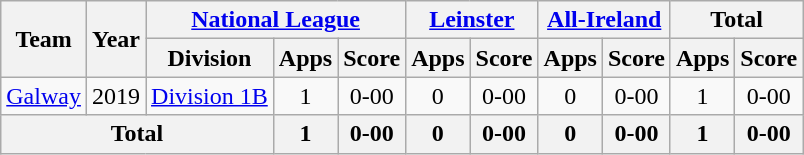<table class="wikitable" style="text-align:center">
<tr>
<th rowspan="2">Team</th>
<th rowspan="2">Year</th>
<th colspan="3"><a href='#'>National League</a></th>
<th colspan="2"><a href='#'>Leinster</a></th>
<th colspan="2"><a href='#'>All-Ireland</a></th>
<th colspan="2">Total</th>
</tr>
<tr>
<th>Division</th>
<th>Apps</th>
<th>Score</th>
<th>Apps</th>
<th>Score</th>
<th>Apps</th>
<th>Score</th>
<th>Apps</th>
<th>Score</th>
</tr>
<tr>
<td rowspan="1"><a href='#'>Galway</a></td>
<td>2019</td>
<td rowspan="1"><a href='#'>Division 1B</a></td>
<td>1</td>
<td>0-00</td>
<td>0</td>
<td>0-00</td>
<td>0</td>
<td>0-00</td>
<td>1</td>
<td>0-00</td>
</tr>
<tr>
<th colspan="3">Total</th>
<th>1</th>
<th>0-00</th>
<th>0</th>
<th>0-00</th>
<th>0</th>
<th>0-00</th>
<th>1</th>
<th>0-00</th>
</tr>
</table>
